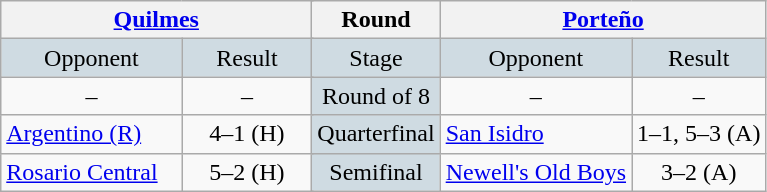<table class="wikitable" style="text-align:center;">
<tr>
<th colspan=3 width=200px><a href='#'>Quilmes</a></th>
<th>Round</th>
<th colspan=3 width=200px><a href='#'>Porteño</a></th>
</tr>
<tr bgcolor= #CFDBE2>
<td>Opponent</td>
<td colspan=2 width= 70px>Result</td>
<td>Stage</td>
<td>Opponent</td>
<td colspan=2 width= 70px>Result</td>
</tr>
<tr>
<td align= center>–</td>
<td colspan=2>–</td>
<td bgcolor= #CFDBE2>Round of 8</td>
<td align= center>–</td>
<td colspan=2>–</td>
</tr>
<tr>
<td align=left><a href='#'>Argentino (R)</a></td>
<td colspan=2>4–1 (H)</td>
<td bgcolor= #CFDBE2>Quarterfinal</td>
<td align=left><a href='#'>San Isidro</a></td>
<td colspan=2>1–1, 5–3 (A)</td>
</tr>
<tr>
<td align=left><a href='#'>Rosario Central</a></td>
<td colspan=2>5–2 (H)</td>
<td bgcolor= #CFDBE2>Semifinal</td>
<td align=left><a href='#'>Newell's Old Boys</a></td>
<td colspan=2>3–2 (A) </td>
</tr>
</table>
